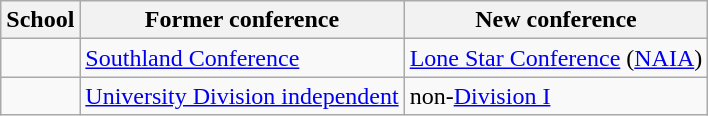<table class="wikitable sortable">
<tr>
<th>School</th>
<th>Former conference</th>
<th>New conference</th>
</tr>
<tr>
<td></td>
<td><a href='#'>Southland Conference</a></td>
<td><a href='#'>Lone Star Conference</a> (<a href='#'>NAIA</a>)</td>
</tr>
<tr>
<td></td>
<td><a href='#'>University Division independent</a></td>
<td>non-<a href='#'>Division I</a></td>
</tr>
</table>
